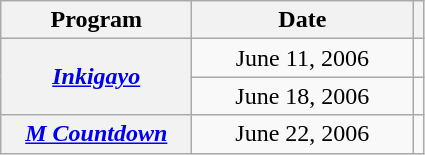<table class="wikitable plainrowheaders" style="text-align:center">
<tr>
<th width="120">Program</th>
<th width="140">Date</th>
<th></th>
</tr>
<tr>
<th scope="row" rowspan="2"><em><a href='#'>Inkigayo</a></em></th>
<td>June 11, 2006</td>
<td></td>
</tr>
<tr>
<td>June 18, 2006</td>
<td></td>
</tr>
<tr>
<th scope="row"><em><a href='#'>M Countdown</a></em></th>
<td>June 22, 2006</td>
<td></td>
</tr>
</table>
